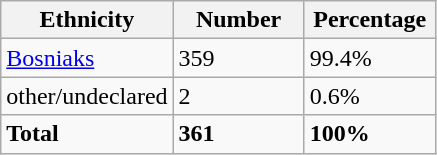<table class="wikitable">
<tr>
<th width="100px">Ethnicity</th>
<th width="80px">Number</th>
<th width="80px">Percentage</th>
</tr>
<tr>
<td><a href='#'>Bosniaks</a></td>
<td>359</td>
<td>99.4%</td>
</tr>
<tr>
<td>other/undeclared</td>
<td>2</td>
<td>0.6%</td>
</tr>
<tr>
<td><strong>Total</strong></td>
<td><strong>361</strong></td>
<td><strong>100%</strong></td>
</tr>
</table>
